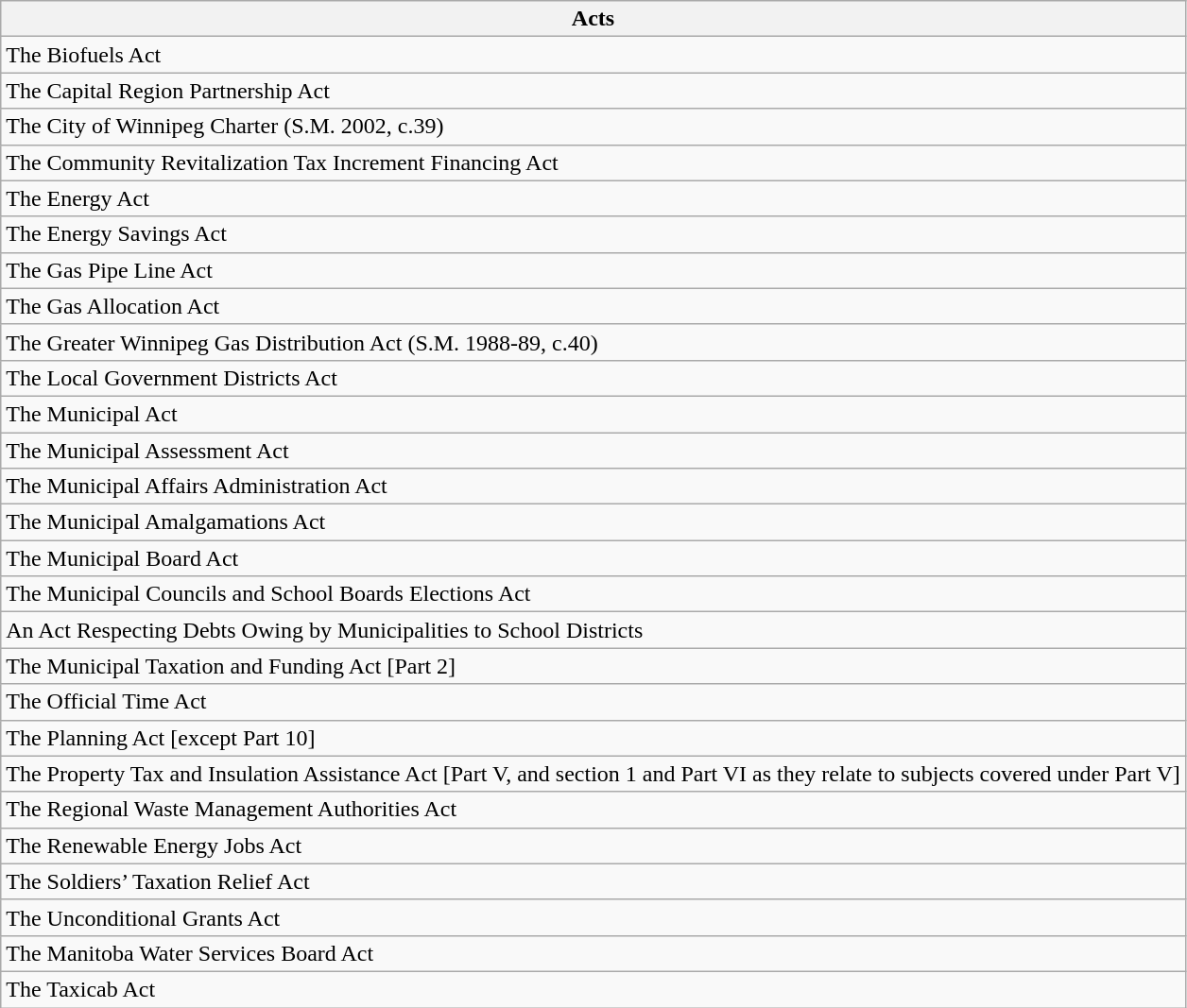<table class="wikitable sortable">
<tr>
<th>Acts</th>
</tr>
<tr>
<td>The Biofuels Act</td>
</tr>
<tr>
<td>The Capital Region Partnership Act</td>
</tr>
<tr>
<td>The City of Winnipeg Charter (S.M. 2002, c.39)</td>
</tr>
<tr>
<td>The Community Revitalization Tax Increment Financing Act</td>
</tr>
<tr>
<td>The Energy Act</td>
</tr>
<tr>
<td>The Energy Savings Act</td>
</tr>
<tr>
<td>The Gas Pipe Line Act</td>
</tr>
<tr>
<td>The Gas Allocation Act</td>
</tr>
<tr>
<td>The Greater Winnipeg Gas Distribution Act (S.M. 1988-89, c.40)</td>
</tr>
<tr>
<td>The Local Government Districts Act</td>
</tr>
<tr>
<td>The Municipal Act</td>
</tr>
<tr>
<td>The Municipal Assessment Act</td>
</tr>
<tr>
<td>The Municipal Affairs Administration Act</td>
</tr>
<tr>
<td>The Municipal Amalgamations Act</td>
</tr>
<tr>
<td>The Municipal Board Act</td>
</tr>
<tr>
<td>The Municipal Councils and School Boards Elections Act</td>
</tr>
<tr>
<td>An Act Respecting Debts Owing by Municipalities to School Districts</td>
</tr>
<tr>
<td>The Municipal Taxation and Funding Act [Part 2]</td>
</tr>
<tr>
<td>The Official Time Act</td>
</tr>
<tr>
<td>The Planning Act [except Part 10]</td>
</tr>
<tr>
<td>The Property Tax and Insulation Assistance Act [Part V, and section 1 and Part VI as they relate to subjects covered under Part V]</td>
</tr>
<tr>
<td>The Regional Waste Management Authorities Act</td>
</tr>
<tr>
<td>The Renewable Energy Jobs Act</td>
</tr>
<tr>
<td>The Soldiers’ Taxation Relief Act</td>
</tr>
<tr>
<td>The Unconditional Grants Act</td>
</tr>
<tr>
<td>The Manitoba Water Services Board Act</td>
</tr>
<tr>
<td>The Taxicab Act</td>
</tr>
</table>
